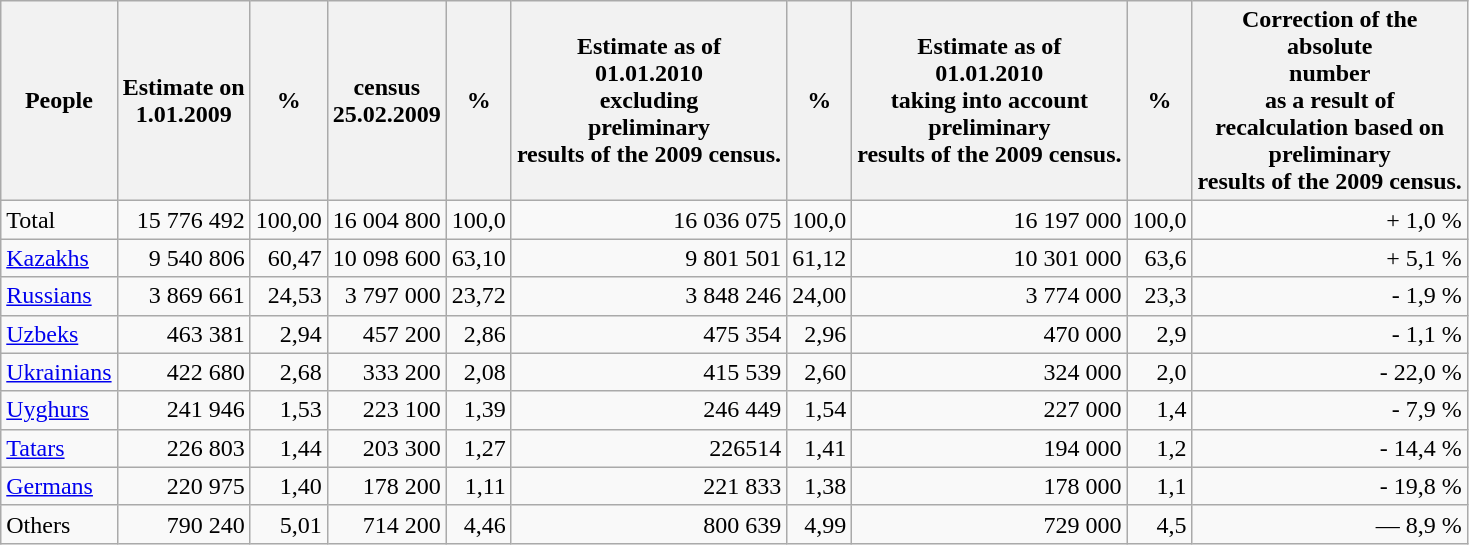<table class="wikitable standard">
<tr>
<th>People</th>
<th>Estimate on<br>1.01.2009</th>
<th>%</th>
<th>census<br>25.02.2009</th>
<th>%</th>
<th>Estimate as of<br>01.01.2010<br>excluding<br>preliminary<br>results of the 2009 census.</th>
<th>%</th>
<th>Estimate as of<br>01.01.2010<br>taking into account<br>preliminary<br>results of the 2009 census.</th>
<th>%</th>
<th>Correction of the<br>absolute<br>number<br>as a result of<br>recalculation based on<br>preliminary<br>results of the 2009 census.</th>
</tr>
<tr>
<td>Total</td>
<td align="right">15 776 492</td>
<td align="right">100,00</td>
<td align="right">16 004 800</td>
<td align="right">100,0</td>
<td align="right">16 036 075</td>
<td align="right">100,0</td>
<td align="right">16 197 000</td>
<td align="right">100,0</td>
<td align="right">+ 1,0 %</td>
</tr>
<tr>
<td><a href='#'>Kazakhs</a></td>
<td align="right">9 540 806</td>
<td align="right">60,47</td>
<td align="right">10 098 600</td>
<td align="right">63,10</td>
<td align="right">9 801 501</td>
<td align="right">61,12</td>
<td align="right">10 301 000</td>
<td align="right">63,6</td>
<td align="right">+ 5,1 %</td>
</tr>
<tr>
<td><a href='#'>Russians</a></td>
<td align="right">3 869 661</td>
<td align="right">24,53</td>
<td align="right">3 797 000</td>
<td align="right">23,72</td>
<td align="right">3 848 246</td>
<td align="right">24,00</td>
<td align="right">3 774 000</td>
<td align="right">23,3</td>
<td align="right">- 1,9 %</td>
</tr>
<tr>
<td><a href='#'>Uzbeks</a></td>
<td align="right">463 381</td>
<td align="right">2,94</td>
<td align="right">457 200</td>
<td align="right">2,86</td>
<td align="right">475 354</td>
<td align="right">2,96</td>
<td align="right">470 000</td>
<td align="right">2,9</td>
<td align="right">- 1,1 %</td>
</tr>
<tr>
<td><a href='#'>Ukrainians</a></td>
<td align="right">422 680</td>
<td align="right">2,68</td>
<td align="right">333 200</td>
<td align="right">2,08</td>
<td align="right">415 539</td>
<td align="right">2,60</td>
<td align="right">324 000</td>
<td align="right">2,0</td>
<td align="right">- 22,0 %</td>
</tr>
<tr>
<td><a href='#'>Uyghurs</a></td>
<td align="right">241 946</td>
<td align="right">1,53</td>
<td align="right">223 100</td>
<td align="right">1,39</td>
<td align="right">246 449</td>
<td align="right">1,54</td>
<td align="right">227 000</td>
<td align="right">1,4</td>
<td align="right">- 7,9 %</td>
</tr>
<tr>
<td><a href='#'>Tatars</a></td>
<td align="right">226 803</td>
<td align="right">1,44</td>
<td align="right">203 300</td>
<td align="right">1,27</td>
<td align="right">226514</td>
<td align="right">1,41</td>
<td align="right">194 000</td>
<td align="right">1,2</td>
<td align="right">- 14,4 %</td>
</tr>
<tr>
<td><a href='#'>Germans</a></td>
<td align="right">220 975</td>
<td align="right">1,40</td>
<td align="right">178 200</td>
<td align="right">1,11</td>
<td align="right">221 833</td>
<td align="right">1,38</td>
<td align="right">178 000</td>
<td align="right">1,1</td>
<td align="right">- 19,8 %</td>
</tr>
<tr>
<td>Others</td>
<td align="right">790 240</td>
<td align="right">5,01</td>
<td align="right">714 200</td>
<td align="right">4,46</td>
<td align="right">800 639</td>
<td align="right">4,99</td>
<td align="right">729 000</td>
<td align="right">4,5</td>
<td align="right"> — 8,9 %</td>
</tr>
</table>
